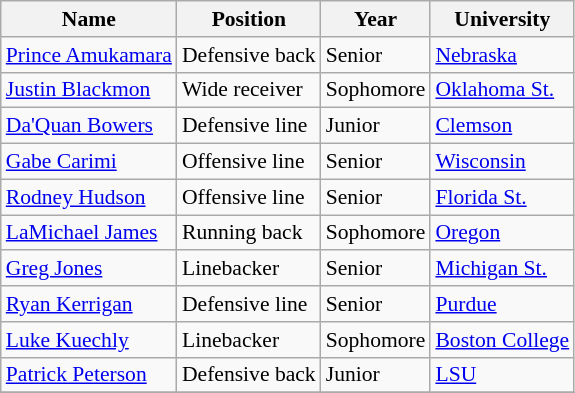<table class="wikitable sortable" style="font-size:90%; text-align:left">
<tr>
<th>Name</th>
<th>Position</th>
<th>Year</th>
<th>University</th>
</tr>
<tr>
<td><a href='#'>Prince Amukamara</a></td>
<td>Defensive back</td>
<td>Senior</td>
<td><a href='#'>Nebraska</a></td>
</tr>
<tr>
<td><a href='#'>Justin Blackmon</a></td>
<td>Wide receiver</td>
<td>Sophomore</td>
<td><a href='#'>Oklahoma St.</a></td>
</tr>
<tr>
<td><a href='#'>Da'Quan Bowers</a></td>
<td>Defensive line</td>
<td>Junior</td>
<td><a href='#'>Clemson</a></td>
</tr>
<tr>
<td><a href='#'>Gabe Carimi</a></td>
<td>Offensive line</td>
<td>Senior</td>
<td><a href='#'>Wisconsin</a></td>
</tr>
<tr>
<td><a href='#'>Rodney Hudson</a></td>
<td>Offensive line</td>
<td>Senior</td>
<td><a href='#'>Florida St.</a></td>
</tr>
<tr>
<td><a href='#'>LaMichael James</a></td>
<td>Running back</td>
<td>Sophomore</td>
<td><a href='#'>Oregon</a></td>
</tr>
<tr>
<td><a href='#'>Greg Jones</a></td>
<td>Linebacker</td>
<td>Senior</td>
<td><a href='#'>Michigan St.</a></td>
</tr>
<tr>
<td><a href='#'>Ryan Kerrigan</a></td>
<td>Defensive line</td>
<td>Senior</td>
<td><a href='#'>Purdue</a></td>
</tr>
<tr>
<td><a href='#'>Luke Kuechly</a></td>
<td>Linebacker</td>
<td>Sophomore</td>
<td><a href='#'>Boston College</a></td>
</tr>
<tr>
<td><a href='#'>Patrick Peterson</a></td>
<td>Defensive back</td>
<td>Junior</td>
<td><a href='#'>LSU</a></td>
</tr>
<tr>
</tr>
</table>
